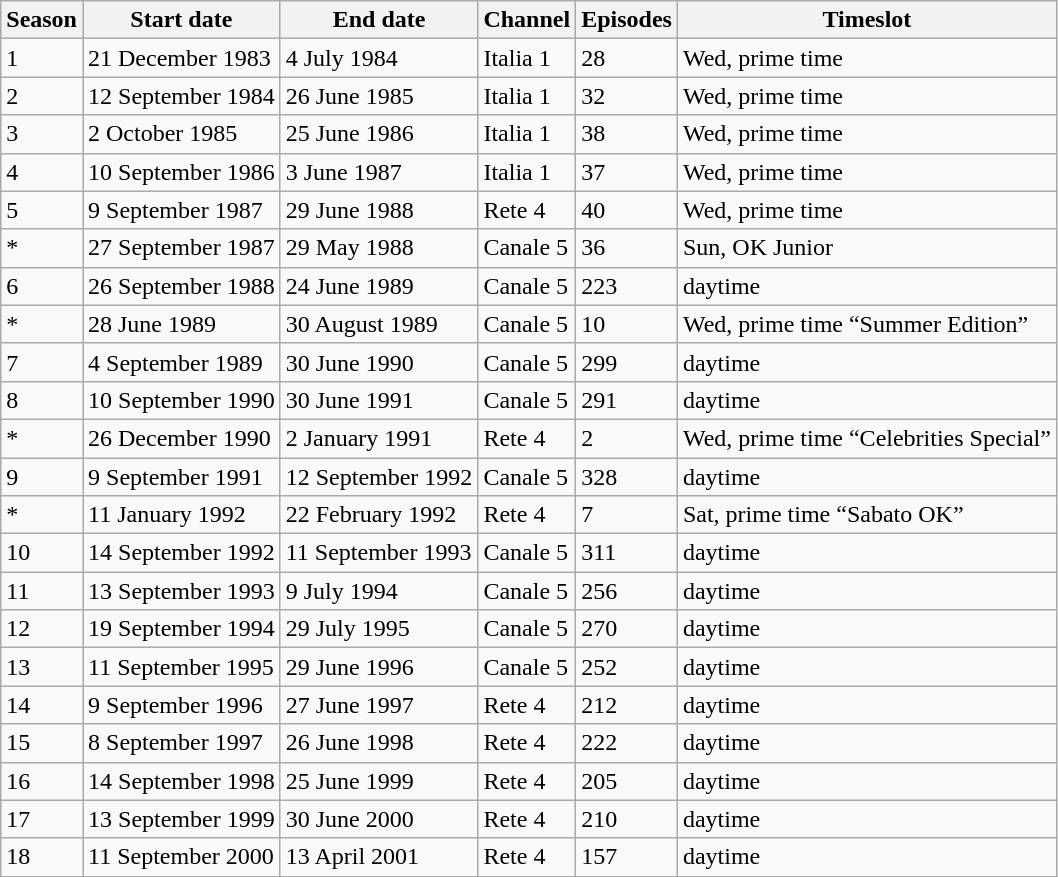<table class="wikitable">
<tr>
<th>Season</th>
<th>Start date</th>
<th>End date</th>
<th>Channel</th>
<th>Episodes</th>
<th>Timeslot</th>
</tr>
<tr>
<td>1</td>
<td>21 December 1983</td>
<td>4 July 1984</td>
<td>Italia 1</td>
<td>28</td>
<td>Wed, prime time</td>
</tr>
<tr>
<td>2</td>
<td>12 September 1984</td>
<td>26 June 1985</td>
<td>Italia 1</td>
<td>32</td>
<td>Wed, prime time</td>
</tr>
<tr>
<td>3</td>
<td>2 October 1985</td>
<td>25 June 1986</td>
<td>Italia 1</td>
<td>38</td>
<td>Wed, prime time</td>
</tr>
<tr>
<td>4</td>
<td>10 September 1986</td>
<td>3 June 1987</td>
<td>Italia 1</td>
<td>37</td>
<td>Wed, prime time</td>
</tr>
<tr>
<td>5</td>
<td>9 September 1987</td>
<td>29 June 1988</td>
<td>Rete 4</td>
<td>40</td>
<td>Wed, prime time</td>
</tr>
<tr>
<td>*</td>
<td>27 September 1987</td>
<td>29 May 1988</td>
<td>Canale 5</td>
<td>36</td>
<td>Sun, OK Junior</td>
</tr>
<tr>
<td>6</td>
<td>26 September 1988</td>
<td>24 June 1989</td>
<td>Canale 5</td>
<td>223</td>
<td>daytime</td>
</tr>
<tr>
<td>*</td>
<td>28 June 1989</td>
<td>30 August 1989</td>
<td>Canale 5</td>
<td>10</td>
<td>Wed, prime time “Summer Edition”</td>
</tr>
<tr>
<td>7</td>
<td>4 September 1989</td>
<td>30 June 1990</td>
<td>Canale 5</td>
<td>299</td>
<td>daytime</td>
</tr>
<tr>
<td>8</td>
<td>10 September 1990</td>
<td>30 June 1991</td>
<td>Canale 5</td>
<td>291</td>
<td>daytime</td>
</tr>
<tr>
<td>*</td>
<td>26 December 1990</td>
<td>2 January 1991</td>
<td>Rete 4</td>
<td>2</td>
<td>Wed, prime time “Celebrities Special”</td>
</tr>
<tr>
<td>9</td>
<td>9 September 1991</td>
<td>12 September 1992</td>
<td>Canale 5</td>
<td>328</td>
<td>daytime</td>
</tr>
<tr>
<td>*</td>
<td>11 January 1992</td>
<td>22 February 1992</td>
<td>Rete 4</td>
<td>7</td>
<td>Sat, prime time “Sabato OK”</td>
</tr>
<tr>
<td>10</td>
<td>14 September 1992</td>
<td>11 September 1993</td>
<td>Canale 5</td>
<td>311</td>
<td>daytime</td>
</tr>
<tr>
<td>11</td>
<td>13 September 1993</td>
<td>9 July 1994</td>
<td>Canale 5</td>
<td>256</td>
<td>daytime</td>
</tr>
<tr>
<td>12</td>
<td>19 September 1994</td>
<td>29 July 1995</td>
<td>Canale 5</td>
<td>270</td>
<td>daytime</td>
</tr>
<tr>
<td>13</td>
<td>11 September 1995</td>
<td>29 June 1996</td>
<td>Canale 5</td>
<td>252</td>
<td>daytime</td>
</tr>
<tr>
<td>14</td>
<td>9 September 1996</td>
<td>27 June 1997</td>
<td>Rete 4</td>
<td>212</td>
<td>daytime</td>
</tr>
<tr>
<td>15</td>
<td>8 September 1997</td>
<td>26 June 1998</td>
<td>Rete 4</td>
<td>222</td>
<td>daytime</td>
</tr>
<tr>
<td>16</td>
<td>14 September 1998</td>
<td>25 June 1999</td>
<td>Rete 4</td>
<td>205</td>
<td>daytime</td>
</tr>
<tr>
<td>17</td>
<td>13 September 1999</td>
<td>30 June 2000</td>
<td>Rete 4</td>
<td>210</td>
<td>daytime</td>
</tr>
<tr>
<td>18</td>
<td>11 September 2000</td>
<td>13 April 2001</td>
<td>Rete 4</td>
<td>157</td>
<td>daytime</td>
</tr>
<tr>
</tr>
</table>
